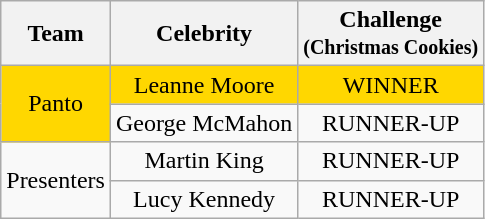<table class="wikitable" style="text-align:center;">
<tr>
<th>Team</th>
<th>Celebrity</th>
<th>Challenge<br><small>(Christmas Cookies)</small></th>
</tr>
<tr style="background:gold">
<td rowspan="2">Panto</td>
<td>Leanne Moore</td>
<td>WINNER</td>
</tr>
<tr>
<td>George McMahon</td>
<td>RUNNER-UP</td>
</tr>
<tr>
<td rowspan="2">Presenters</td>
<td>Martin King</td>
<td>RUNNER-UP</td>
</tr>
<tr>
<td>Lucy Kennedy</td>
<td>RUNNER-UP</td>
</tr>
</table>
